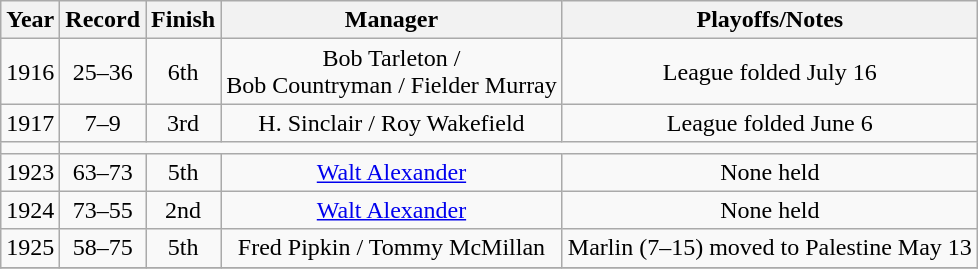<table class="wikitable" style="text-align:center">
<tr>
<th>Year</th>
<th>Record</th>
<th>Finish</th>
<th>Manager</th>
<th>Playoffs/Notes</th>
</tr>
<tr>
<td>1916</td>
<td>25–36</td>
<td>6th</td>
<td>Bob Tarleton /<br> Bob Countryman / Fielder Murray</td>
<td>League folded July 16</td>
</tr>
<tr>
<td>1917</td>
<td>7–9</td>
<td>3rd</td>
<td>H. Sinclair / Roy Wakefield</td>
<td>League folded June 6</td>
</tr>
<tr>
<td></td>
</tr>
<tr>
<td>1923</td>
<td>63–73</td>
<td>5th</td>
<td><a href='#'>Walt Alexander</a></td>
<td>None held</td>
</tr>
<tr>
<td>1924</td>
<td>73–55</td>
<td>2nd</td>
<td><a href='#'>Walt Alexander</a></td>
<td>None held</td>
</tr>
<tr>
<td>1925</td>
<td>58–75</td>
<td>5th</td>
<td>Fred Pipkin / Tommy McMillan</td>
<td>Marlin (7–15) moved to Palestine  May 13</td>
</tr>
<tr>
</tr>
</table>
